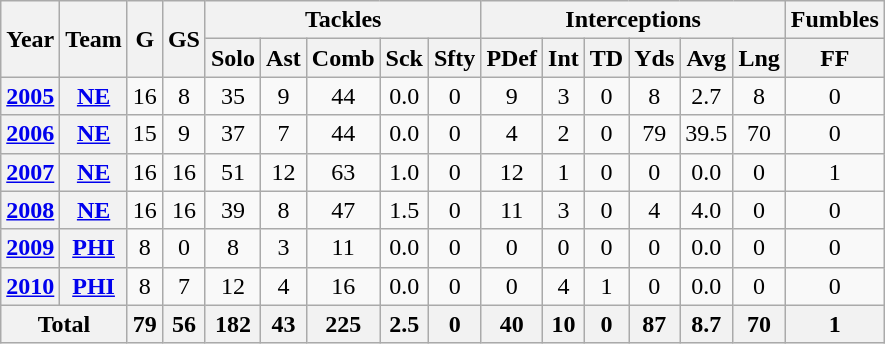<table class="wikitable" style="text-align: center;">
<tr>
<th rowspan="2">Year</th>
<th rowspan="2">Team</th>
<th rowspan="2">G</th>
<th rowspan="2">GS</th>
<th colspan="5">Tackles</th>
<th colspan="6">Interceptions</th>
<th colspan="1">Fumbles</th>
</tr>
<tr>
<th>Solo</th>
<th>Ast</th>
<th>Comb</th>
<th>Sck</th>
<th>Sfty</th>
<th>PDef</th>
<th>Int</th>
<th>TD</th>
<th>Yds</th>
<th>Avg</th>
<th>Lng</th>
<th>FF</th>
</tr>
<tr>
<th><a href='#'>2005</a></th>
<th><a href='#'>NE</a></th>
<td>16</td>
<td>8</td>
<td>35</td>
<td>9</td>
<td>44</td>
<td>0.0</td>
<td>0</td>
<td>9</td>
<td>3</td>
<td>0</td>
<td>8</td>
<td>2.7</td>
<td>8</td>
<td>0</td>
</tr>
<tr>
<th><a href='#'>2006</a></th>
<th><a href='#'>NE</a></th>
<td>15</td>
<td>9</td>
<td>37</td>
<td>7</td>
<td>44</td>
<td>0.0</td>
<td>0</td>
<td>4</td>
<td>2</td>
<td>0</td>
<td>79</td>
<td>39.5</td>
<td>70</td>
<td>0</td>
</tr>
<tr>
<th><a href='#'>2007</a></th>
<th><a href='#'>NE</a></th>
<td>16</td>
<td>16</td>
<td>51</td>
<td>12</td>
<td>63</td>
<td>1.0</td>
<td>0</td>
<td>12</td>
<td>1</td>
<td>0</td>
<td>0</td>
<td>0.0</td>
<td>0</td>
<td>1</td>
</tr>
<tr>
<th><a href='#'>2008</a></th>
<th><a href='#'>NE</a></th>
<td>16</td>
<td>16</td>
<td>39</td>
<td>8</td>
<td>47</td>
<td>1.5</td>
<td>0</td>
<td>11</td>
<td>3</td>
<td>0</td>
<td>4</td>
<td>4.0</td>
<td>0</td>
<td>0</td>
</tr>
<tr>
<th><a href='#'>2009</a></th>
<th><a href='#'>PHI</a></th>
<td>8</td>
<td>0</td>
<td>8</td>
<td>3</td>
<td>11</td>
<td>0.0</td>
<td>0</td>
<td>0</td>
<td>0</td>
<td>0</td>
<td>0</td>
<td>0.0</td>
<td>0</td>
<td>0</td>
</tr>
<tr>
<th><a href='#'>2010</a></th>
<th><a href='#'>PHI</a></th>
<td>8</td>
<td>7</td>
<td>12</td>
<td>4</td>
<td>16</td>
<td>0.0</td>
<td>0</td>
<td>0</td>
<td>4</td>
<td>1</td>
<td>0</td>
<td>0.0</td>
<td>0</td>
<td>0</td>
</tr>
<tr>
<th colspan="2">Total</th>
<th>79</th>
<th>56</th>
<th>182</th>
<th>43</th>
<th>225</th>
<th>2.5</th>
<th>0</th>
<th>40</th>
<th>10</th>
<th>0</th>
<th>87</th>
<th>8.7</th>
<th>70</th>
<th>1</th>
</tr>
</table>
